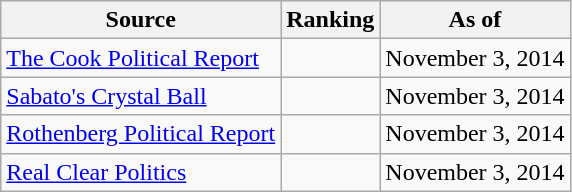<table class="wikitable" style="text-align:center">
<tr>
<th>Source</th>
<th>Ranking</th>
<th>As of</th>
</tr>
<tr>
<td align=left><a href='#'>The Cook Political Report</a></td>
<td></td>
<td>November 3, 2014</td>
</tr>
<tr>
<td align=left><a href='#'>Sabato's Crystal Ball</a></td>
<td></td>
<td>November 3, 2014</td>
</tr>
<tr>
<td align=left><a href='#'>Rothenberg Political Report</a></td>
<td></td>
<td>November 3, 2014</td>
</tr>
<tr>
<td align=left><a href='#'>Real Clear Politics</a></td>
<td></td>
<td>November 3, 2014</td>
</tr>
</table>
